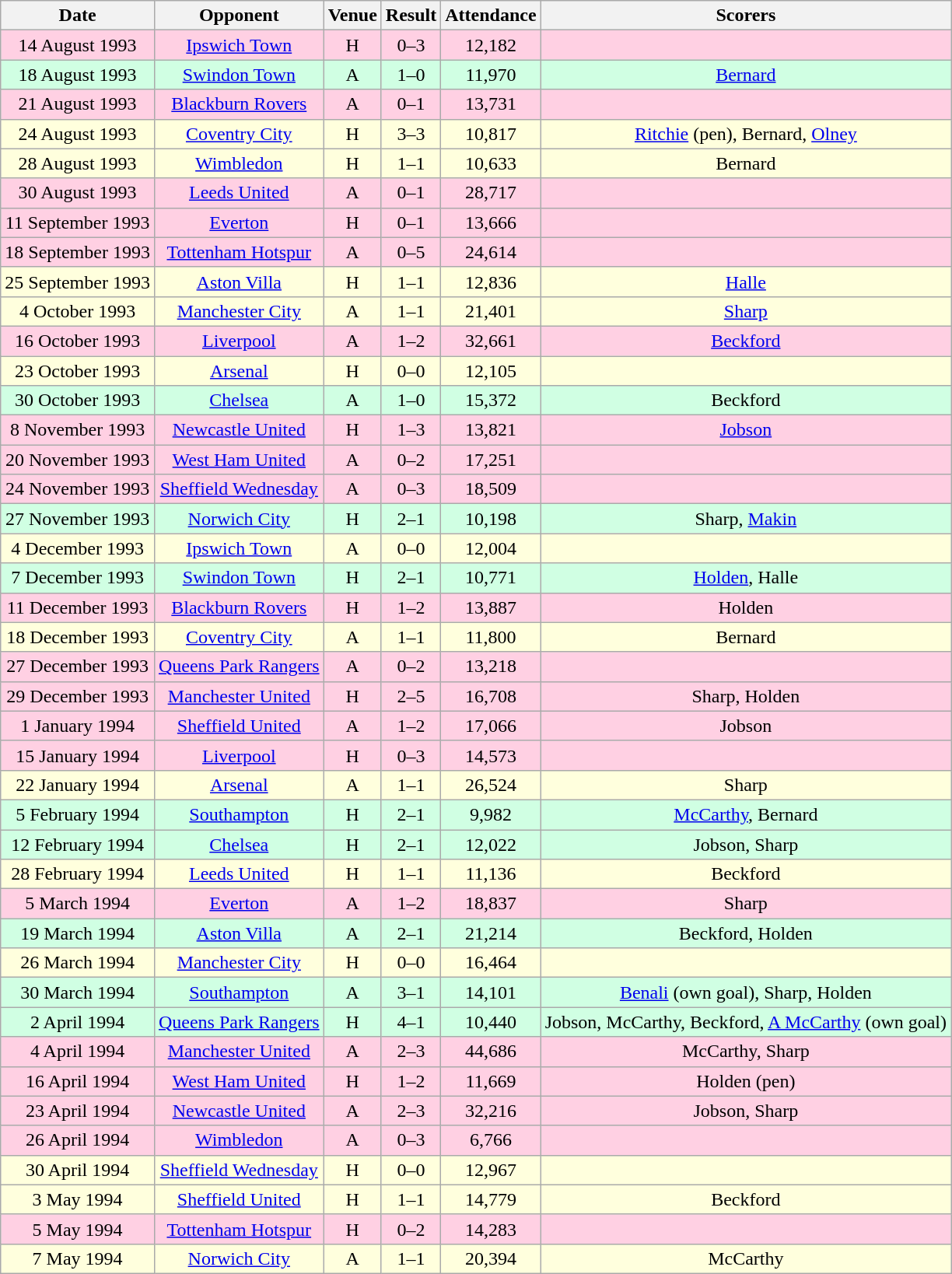<table class="wikitable sortable" style="text-align:center;">
<tr>
<th>Date</th>
<th>Opponent</th>
<th>Venue</th>
<th>Result</th>
<th>Attendance</th>
<th>Scorers</th>
</tr>
<tr style="background:#ffd0e3;">
<td>14 August 1993</td>
<td><a href='#'>Ipswich Town</a></td>
<td>H</td>
<td>0–3</td>
<td>12,182</td>
<td></td>
</tr>
<tr style="background:#d0ffe3;">
<td>18 August 1993</td>
<td><a href='#'>Swindon Town</a></td>
<td>A</td>
<td>1–0</td>
<td>11,970</td>
<td><a href='#'>Bernard</a></td>
</tr>
<tr style="background:#ffd0e3;">
<td>21 August 1993</td>
<td><a href='#'>Blackburn Rovers</a></td>
<td>A</td>
<td>0–1</td>
<td>13,731</td>
<td></td>
</tr>
<tr style="background:#ffffdd;">
<td>24 August 1993</td>
<td><a href='#'>Coventry City</a></td>
<td>H</td>
<td>3–3</td>
<td>10,817</td>
<td><a href='#'>Ritchie</a> (pen), Bernard, <a href='#'>Olney</a></td>
</tr>
<tr style="background:#ffffdd;">
<td>28 August 1993</td>
<td><a href='#'>Wimbledon</a></td>
<td>H</td>
<td>1–1</td>
<td>10,633</td>
<td>Bernard</td>
</tr>
<tr style="background:#ffd0e3;">
<td>30 August 1993</td>
<td><a href='#'>Leeds United</a></td>
<td>A</td>
<td>0–1</td>
<td>28,717</td>
<td></td>
</tr>
<tr style="background:#ffd0e3;">
<td>11 September 1993</td>
<td><a href='#'>Everton</a></td>
<td>H</td>
<td>0–1</td>
<td>13,666</td>
<td></td>
</tr>
<tr style="background:#ffd0e3;">
<td>18 September 1993</td>
<td><a href='#'>Tottenham Hotspur</a></td>
<td>A</td>
<td>0–5</td>
<td>24,614</td>
<td></td>
</tr>
<tr style="background:#ffffdd;">
<td>25 September 1993</td>
<td><a href='#'>Aston Villa</a></td>
<td>H</td>
<td>1–1</td>
<td>12,836</td>
<td><a href='#'>Halle</a></td>
</tr>
<tr style="background:#ffffdd;">
<td>4 October 1993</td>
<td><a href='#'>Manchester City</a></td>
<td>A</td>
<td>1–1</td>
<td>21,401</td>
<td><a href='#'>Sharp</a></td>
</tr>
<tr style="background:#ffd0e3;">
<td>16 October 1993</td>
<td><a href='#'>Liverpool</a></td>
<td>A</td>
<td>1–2</td>
<td>32,661</td>
<td><a href='#'>Beckford</a></td>
</tr>
<tr style="background:#ffffdd;">
<td>23 October 1993</td>
<td><a href='#'>Arsenal</a></td>
<td>H</td>
<td>0–0</td>
<td>12,105</td>
<td></td>
</tr>
<tr style="background:#d0ffe3;">
<td>30 October 1993</td>
<td><a href='#'>Chelsea</a></td>
<td>A</td>
<td>1–0</td>
<td>15,372</td>
<td>Beckford</td>
</tr>
<tr style="background:#ffd0e3;">
<td>8 November 1993</td>
<td><a href='#'>Newcastle United</a></td>
<td>H</td>
<td>1–3</td>
<td>13,821</td>
<td><a href='#'>Jobson</a></td>
</tr>
<tr style="background:#ffd0e3;">
<td>20 November 1993</td>
<td><a href='#'>West Ham United</a></td>
<td>A</td>
<td>0–2</td>
<td>17,251</td>
<td></td>
</tr>
<tr style="background:#ffd0e3;">
<td>24 November 1993</td>
<td><a href='#'>Sheffield Wednesday</a></td>
<td>A</td>
<td>0–3</td>
<td>18,509</td>
<td></td>
</tr>
<tr style="background:#d0ffe3;">
<td>27 November 1993</td>
<td><a href='#'>Norwich City</a></td>
<td>H</td>
<td>2–1</td>
<td>10,198</td>
<td>Sharp, <a href='#'>Makin</a></td>
</tr>
<tr style="background:#ffffdd;">
<td>4 December 1993</td>
<td><a href='#'>Ipswich Town</a></td>
<td>A</td>
<td>0–0</td>
<td>12,004</td>
<td></td>
</tr>
<tr style="background:#d0ffe3;">
<td>7 December 1993</td>
<td><a href='#'>Swindon Town</a></td>
<td>H</td>
<td>2–1</td>
<td>10,771</td>
<td><a href='#'>Holden</a>, Halle</td>
</tr>
<tr style="background:#ffd0e3;">
<td>11 December 1993</td>
<td><a href='#'>Blackburn Rovers</a></td>
<td>H</td>
<td>1–2</td>
<td>13,887</td>
<td>Holden</td>
</tr>
<tr style="background:#ffffdd;">
<td>18 December 1993</td>
<td><a href='#'>Coventry City</a></td>
<td>A</td>
<td>1–1</td>
<td>11,800</td>
<td>Bernard</td>
</tr>
<tr style="background:#ffd0e3;">
<td>27 December 1993</td>
<td><a href='#'>Queens Park Rangers</a></td>
<td>A</td>
<td>0–2</td>
<td>13,218</td>
<td></td>
</tr>
<tr style="background:#ffd0e3;">
<td>29 December 1993</td>
<td><a href='#'>Manchester United</a></td>
<td>H</td>
<td>2–5</td>
<td>16,708</td>
<td>Sharp, Holden</td>
</tr>
<tr style="background:#ffd0e3;">
<td>1 January 1994</td>
<td><a href='#'>Sheffield United</a></td>
<td>A</td>
<td>1–2</td>
<td>17,066</td>
<td>Jobson</td>
</tr>
<tr style="background:#ffd0e3;">
<td>15 January 1994</td>
<td><a href='#'>Liverpool</a></td>
<td>H</td>
<td>0–3</td>
<td>14,573</td>
<td></td>
</tr>
<tr style="background:#ffffdd;">
<td>22 January 1994</td>
<td><a href='#'>Arsenal</a></td>
<td>A</td>
<td>1–1</td>
<td>26,524</td>
<td>Sharp</td>
</tr>
<tr style="background:#d0ffe3;">
<td>5 February 1994</td>
<td><a href='#'>Southampton</a></td>
<td>H</td>
<td>2–1</td>
<td>9,982</td>
<td><a href='#'>McCarthy</a>, Bernard</td>
</tr>
<tr style="background:#d0ffe3;">
<td>12 February 1994</td>
<td><a href='#'>Chelsea</a></td>
<td>H</td>
<td>2–1</td>
<td>12,022</td>
<td>Jobson, Sharp</td>
</tr>
<tr style="background:#ffffdd;">
<td>28 February 1994</td>
<td><a href='#'>Leeds United</a></td>
<td>H</td>
<td>1–1</td>
<td>11,136</td>
<td>Beckford</td>
</tr>
<tr style="background:#ffd0e3;">
<td>5 March 1994</td>
<td><a href='#'>Everton</a></td>
<td>A</td>
<td>1–2</td>
<td>18,837</td>
<td>Sharp</td>
</tr>
<tr style="background:#d0ffe3;">
<td>19 March 1994</td>
<td><a href='#'>Aston Villa</a></td>
<td>A</td>
<td>2–1</td>
<td>21,214</td>
<td>Beckford, Holden</td>
</tr>
<tr style="background:#ffffdd;">
<td>26 March 1994</td>
<td><a href='#'>Manchester City</a></td>
<td>H</td>
<td>0–0</td>
<td>16,464</td>
<td></td>
</tr>
<tr style="background:#d0ffe3;">
<td>30 March 1994</td>
<td><a href='#'>Southampton</a></td>
<td>A</td>
<td>3–1</td>
<td>14,101</td>
<td><a href='#'>Benali</a> (own goal), Sharp, Holden</td>
</tr>
<tr style="background:#d0ffe3;">
<td>2 April 1994</td>
<td><a href='#'>Queens Park Rangers</a></td>
<td>H</td>
<td>4–1</td>
<td>10,440</td>
<td>Jobson, McCarthy, Beckford, <a href='#'>A McCarthy</a> (own goal)</td>
</tr>
<tr style="background:#ffd0e3;">
<td>4 April 1994</td>
<td><a href='#'>Manchester United</a></td>
<td>A</td>
<td>2–3</td>
<td>44,686</td>
<td>McCarthy, Sharp</td>
</tr>
<tr style="background:#ffd0e3;">
<td>16 April 1994</td>
<td><a href='#'>West Ham United</a></td>
<td>H</td>
<td>1–2</td>
<td>11,669</td>
<td>Holden (pen)</td>
</tr>
<tr style="background:#ffd0e3;">
<td>23 April 1994</td>
<td><a href='#'>Newcastle United</a></td>
<td>A</td>
<td>2–3</td>
<td>32,216</td>
<td>Jobson, Sharp</td>
</tr>
<tr style="background:#ffd0e3;">
<td>26 April 1994</td>
<td><a href='#'>Wimbledon</a></td>
<td>A</td>
<td>0–3</td>
<td>6,766</td>
<td></td>
</tr>
<tr style="background:#ffffdd;">
<td>30 April 1994</td>
<td><a href='#'>Sheffield Wednesday</a></td>
<td>H</td>
<td>0–0</td>
<td>12,967</td>
<td></td>
</tr>
<tr style="background:#ffffdd;">
<td>3 May 1994</td>
<td><a href='#'>Sheffield United</a></td>
<td>H</td>
<td>1–1</td>
<td>14,779</td>
<td>Beckford</td>
</tr>
<tr style="background:#ffd0e3;">
<td>5 May 1994</td>
<td><a href='#'>Tottenham Hotspur</a></td>
<td>H</td>
<td>0–2</td>
<td>14,283</td>
<td></td>
</tr>
<tr style="background:#ffffdd;">
<td>7 May 1994</td>
<td><a href='#'>Norwich City</a></td>
<td>A</td>
<td>1–1</td>
<td>20,394</td>
<td>McCarthy</td>
</tr>
</table>
